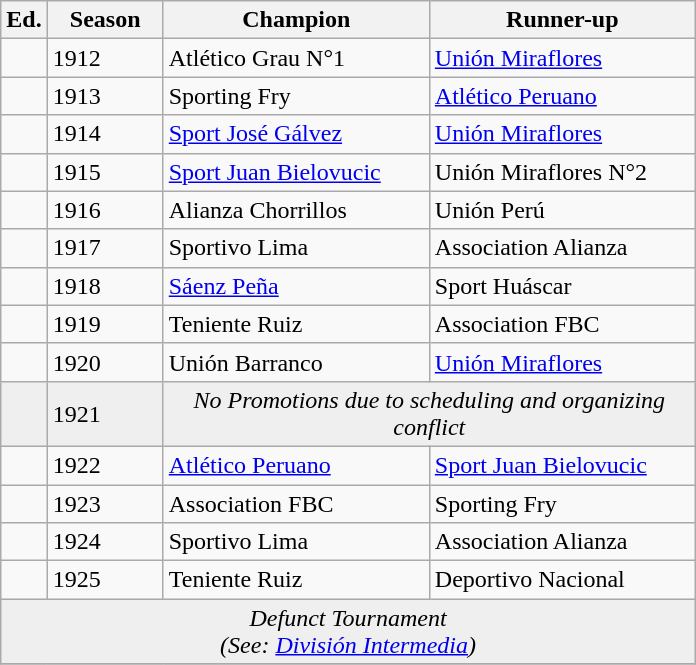<table class="wikitable sortable">
<tr>
<th width=px>Ed.</th>
<th width="70">Season</th>
<th width="170">Champion</th>
<th width="170">Runner-up</th>
</tr>
<tr>
<td></td>
<td>1912</td>
<td>Atlético Grau N°1</td>
<td><a href='#'>Unión Miraflores</a></td>
</tr>
<tr>
<td></td>
<td>1913</td>
<td>Sporting Fry</td>
<td><a href='#'>Atlético Peruano</a></td>
</tr>
<tr>
<td></td>
<td>1914</td>
<td><a href='#'>Sport José Gálvez</a></td>
<td><a href='#'>Unión Miraflores</a></td>
</tr>
<tr>
<td></td>
<td>1915</td>
<td><a href='#'>Sport Juan Bielovucic</a></td>
<td>Unión Miraflores N°2</td>
</tr>
<tr>
<td></td>
<td>1916</td>
<td>Alianza Chorrillos</td>
<td>Unión Perú</td>
</tr>
<tr>
<td></td>
<td>1917</td>
<td>Sportivo Lima</td>
<td>Association Alianza</td>
</tr>
<tr>
<td></td>
<td>1918</td>
<td><a href='#'>Sáenz Peña</a></td>
<td>Sport Huáscar</td>
</tr>
<tr>
<td></td>
<td>1919</td>
<td>Teniente Ruiz</td>
<td>Association FBC</td>
</tr>
<tr>
<td></td>
<td>1920</td>
<td>Unión Barranco</td>
<td><a href='#'>Unión Miraflores</a></td>
</tr>
<tr bgcolor=#efefef>
<td></td>
<td>1921</td>
<td colspan="2" style="text-align:center;"><em>No Promotions due to scheduling and organizing conflict</em></td>
</tr>
<tr>
<td></td>
<td>1922</td>
<td><a href='#'>Atlético Peruano</a></td>
<td><a href='#'>Sport Juan Bielovucic</a></td>
</tr>
<tr>
<td></td>
<td>1923</td>
<td>Association FBC</td>
<td>Sporting Fry</td>
</tr>
<tr>
<td></td>
<td>1924</td>
<td>Sportivo Lima</td>
<td>Association Alianza</td>
</tr>
<tr>
<td></td>
<td>1925</td>
<td>Teniente Ruiz</td>
<td>Deportivo Nacional</td>
</tr>
<tr bgcolor=#efefef>
<td colspan="4" style="text-align:center;"><em>Defunct Tournament</em><br><em>(See: <a href='#'>División Intermedia</a>)</em></td>
</tr>
<tr>
</tr>
</table>
